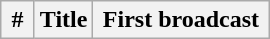<table class="wikitable plainrowheaders">
<tr>
<th width="15">#</th>
<th>Title</th>
<th width="110">First broadcast<br>




</th>
</tr>
</table>
